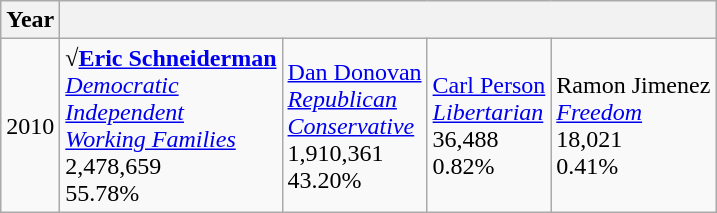<table class="wikitable">
<tr>
<th>Year</th>
<th colspan="4"></th>
</tr>
<tr>
<td>2010</td>
<td><strong>√<a href='#'>Eric Schneiderman</a></strong><br><em><a href='#'>Democratic</a><br><a href='#'>Independent</a><br><a href='#'>Working Families</a></em><br>2,478,659<br>55.78%</td>
<td><a href='#'>Dan Donovan</a><br><em><a href='#'>Republican</a><br><a href='#'>Conservative</a></em><br>1,910,361<br>43.20%</td>
<td><a href='#'>Carl Person</a><br><em><a href='#'>Libertarian</a></em><br>36,488<br>0.82%</td>
<td>Ramon Jimenez<br><em><a href='#'>Freedom</a></em><br>18,021<br>0.41%</td>
</tr>
</table>
